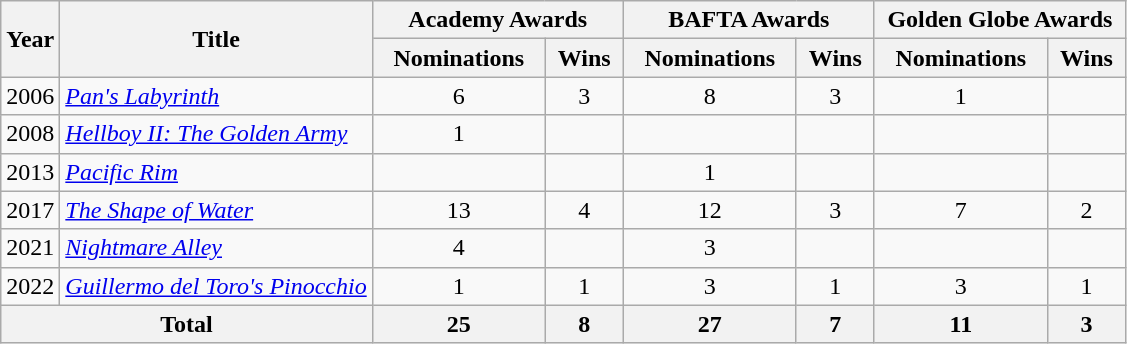<table class="wikitable">
<tr>
<th rowspan="2">Year</th>
<th rowspan="2">Title</th>
<th colspan="2" style="text-align:center;" width=160>Academy Awards</th>
<th colspan="2" style="text-align:center;" width=160>BAFTA Awards</th>
<th colspan="2" style="text-align:center;" width=160>Golden Globe Awards</th>
</tr>
<tr>
<th>Nominations</th>
<th>Wins</th>
<th>Nominations</th>
<th>Wins</th>
<th>Nominations</th>
<th>Wins</th>
</tr>
<tr>
<td>2006</td>
<td><em><a href='#'>Pan's Labyrinth</a></em></td>
<td align=center>6</td>
<td align=center>3</td>
<td align=center>8</td>
<td align=center>3</td>
<td align=center>1</td>
<td></td>
</tr>
<tr>
<td>2008</td>
<td><em><a href='#'>Hellboy II: The Golden Army</a></em></td>
<td align=center>1</td>
<td></td>
<td></td>
<td></td>
<td></td>
<td></td>
</tr>
<tr>
<td>2013</td>
<td><em><a href='#'>Pacific Rim</a></em></td>
<td></td>
<td></td>
<td align=center>1</td>
<td></td>
<td></td>
<td></td>
</tr>
<tr>
<td>2017</td>
<td><em><a href='#'>The Shape of Water</a></em></td>
<td align=center>13</td>
<td align=center>4</td>
<td align=center>12</td>
<td align=center>3</td>
<td align=center>7</td>
<td align=center>2</td>
</tr>
<tr>
<td>2021</td>
<td><em><a href='#'>Nightmare Alley</a></em></td>
<td align=center>4</td>
<td></td>
<td align=center>3</td>
<td></td>
<td></td>
<td></td>
</tr>
<tr>
<td>2022</td>
<td><em><a href='#'>Guillermo del Toro's Pinocchio</a></em></td>
<td align=center>1</td>
<td align=center>1</td>
<td align=center>3</td>
<td align=center>1</td>
<td align=center>3</td>
<td align=center>1</td>
</tr>
<tr>
<th colspan="2">Total</th>
<th align=center>25</th>
<th align=center>8</th>
<th align=center>27</th>
<th align=center>7</th>
<th align=center>11</th>
<th align=center>3</th>
</tr>
</table>
